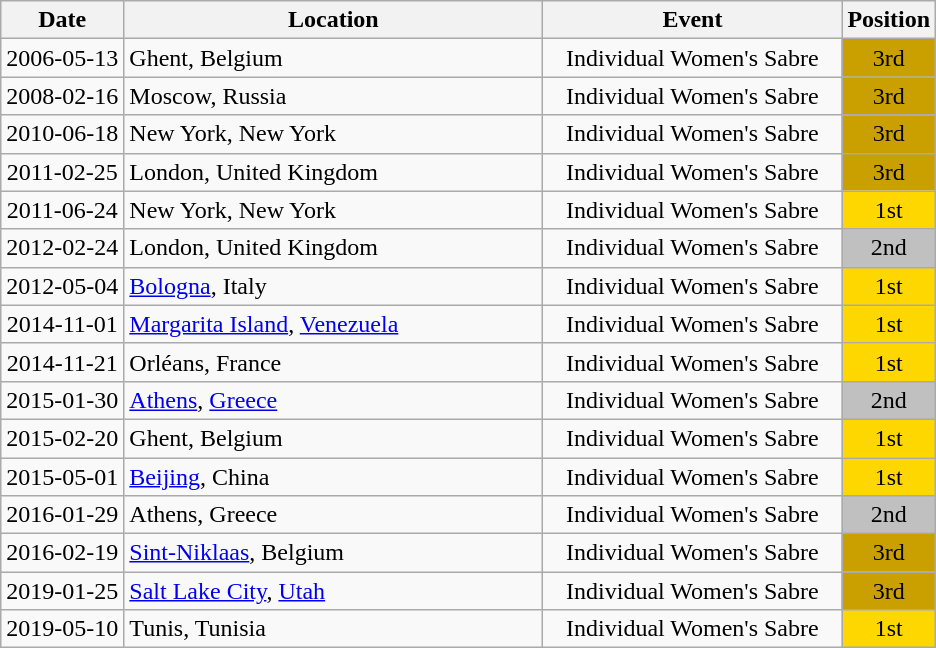<table class="wikitable" style="text-align:center;">
<tr>
<th>Date</th>
<th style="width:17em">Location</th>
<th style="width:12em">Event</th>
<th>Position</th>
</tr>
<tr>
<td>2006-05-13</td>
<td rowspan="1" align="left"> Ghent, Belgium</td>
<td>Individual Women's Sabre</td>
<td bgcolor="caramel">3rd</td>
</tr>
<tr>
<td>2008-02-16</td>
<td rowspan="1" align="left"> Moscow, Russia</td>
<td>Individual Women's Sabre</td>
<td bgcolor="caramel">3rd</td>
</tr>
<tr>
<td>2010-06-18</td>
<td rowspan="1" align="left"> New York, New York</td>
<td>Individual Women's Sabre</td>
<td bgcolor="caramel">3rd</td>
</tr>
<tr>
<td>2011-02-25</td>
<td rowspan="1" align="left"> London, United Kingdom</td>
<td>Individual Women's Sabre</td>
<td bgcolor="caramel">3rd</td>
</tr>
<tr>
<td>2011-06-24</td>
<td rowspan="1" align="left"> New York, New York</td>
<td>Individual Women's Sabre</td>
<td bgcolor="gold">1st</td>
</tr>
<tr>
<td>2012-02-24</td>
<td rowspan="1" align="left"> London, United Kingdom</td>
<td>Individual Women's Sabre</td>
<td bgcolor="silver">2nd</td>
</tr>
<tr>
<td>2012-05-04</td>
<td rowspan="1" align="left"> <a href='#'>Bologna</a>, Italy</td>
<td>Individual Women's Sabre</td>
<td bgcolor="gold">1st</td>
</tr>
<tr>
<td>2014-11-01</td>
<td rowspan="1" align="left"> <a href='#'>Margarita Island</a>, <a href='#'>Venezuela</a></td>
<td>Individual Women's Sabre</td>
<td bgcolor="gold">1st</td>
</tr>
<tr>
<td>2014-11-21</td>
<td rowspan="1" align="left"> Orléans, France</td>
<td>Individual Women's Sabre</td>
<td bgcolor="gold">1st</td>
</tr>
<tr>
<td>2015-01-30</td>
<td rowspan="1" align="left"> <a href='#'>Athens</a>, <a href='#'>Greece</a></td>
<td>Individual Women's Sabre</td>
<td bgcolor="silver">2nd</td>
</tr>
<tr>
<td>2015-02-20</td>
<td rowspan="1" align="left"> Ghent, Belgium</td>
<td>Individual Women's Sabre</td>
<td bgcolor="gold">1st</td>
</tr>
<tr>
<td>2015-05-01</td>
<td rowspan="1" align="left"> <a href='#'>Beijing</a>, China</td>
<td>Individual Women's Sabre</td>
<td bgcolor="gold">1st</td>
</tr>
<tr>
<td>2016-01-29</td>
<td rowspan="1" align="left"> Athens, Greece</td>
<td>Individual Women's Sabre</td>
<td bgcolor="silver">2nd</td>
</tr>
<tr>
<td>2016-02-19</td>
<td rowspan="1" align="left"> <a href='#'>Sint-Niklaas</a>, Belgium</td>
<td>Individual Women's Sabre</td>
<td bgcolor="caramel">3rd</td>
</tr>
<tr>
<td>2019-01-25</td>
<td rowspan="1" align="left"> <a href='#'>Salt Lake City</a>, <a href='#'>Utah</a></td>
<td>Individual Women's Sabre</td>
<td bgcolor="caramel">3rd</td>
</tr>
<tr>
<td>2019-05-10</td>
<td rowspan="1" align="left"> Tunis, Tunisia</td>
<td>Individual Women's Sabre</td>
<td bgcolor="gold">1st</td>
</tr>
</table>
